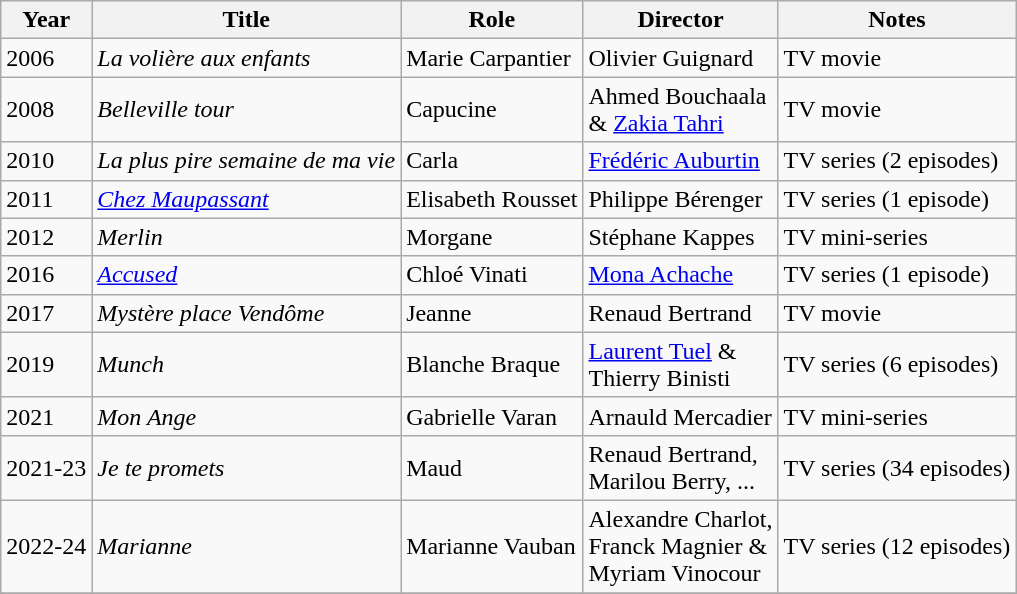<table class="wikitable sortable">
<tr>
<th>Year</th>
<th>Title</th>
<th>Role</th>
<th>Director</th>
<th class="unsortable">Notes</th>
</tr>
<tr>
<td>2006</td>
<td><em>La volière aux enfants</em></td>
<td>Marie Carpantier</td>
<td>Olivier Guignard</td>
<td>TV movie</td>
</tr>
<tr>
<td>2008</td>
<td><em>Belleville tour</em></td>
<td>Capucine</td>
<td>Ahmed Bouchaala <br>& <a href='#'>Zakia Tahri</a></td>
<td>TV movie</td>
</tr>
<tr>
<td>2010</td>
<td><em>La plus pire semaine de ma vie</em></td>
<td>Carla</td>
<td><a href='#'>Frédéric Auburtin</a></td>
<td>TV series (2 episodes)</td>
</tr>
<tr>
<td>2011</td>
<td><em><a href='#'>Chez Maupassant</a></em></td>
<td>Elisabeth Rousset</td>
<td>Philippe Bérenger</td>
<td>TV series (1 episode)</td>
</tr>
<tr>
<td>2012</td>
<td><em>Merlin</em></td>
<td>Morgane</td>
<td>Stéphane Kappes</td>
<td>TV mini-series</td>
</tr>
<tr>
<td>2016</td>
<td><em><a href='#'>Accused</a></em></td>
<td>Chloé Vinati</td>
<td><a href='#'>Mona Achache</a></td>
<td>TV series (1 episode)</td>
</tr>
<tr>
<td>2017</td>
<td><em>Mystère place Vendôme</em></td>
<td>Jeanne</td>
<td>Renaud Bertrand</td>
<td>TV movie</td>
</tr>
<tr>
<td>2019</td>
<td><em>Munch</em></td>
<td>Blanche Braque</td>
<td><a href='#'>Laurent Tuel</a> &<br> Thierry Binisti</td>
<td>TV series (6 episodes)</td>
</tr>
<tr>
<td>2021</td>
<td><em>Mon Ange</em></td>
<td>Gabrielle Varan</td>
<td>Arnauld Mercadier</td>
<td>TV mini-series</td>
</tr>
<tr>
<td>2021-23</td>
<td><em>Je te promets</em></td>
<td>Maud</td>
<td>Renaud Bertrand,<br> Marilou Berry, ...</td>
<td>TV series (34 episodes)</td>
</tr>
<tr>
<td>2022-24</td>
<td><em>Marianne</em></td>
<td>Marianne Vauban</td>
<td>Alexandre Charlot,<br> Franck Magnier &<br>Myriam Vinocour</td>
<td>TV series (12 episodes)</td>
</tr>
<tr>
</tr>
</table>
